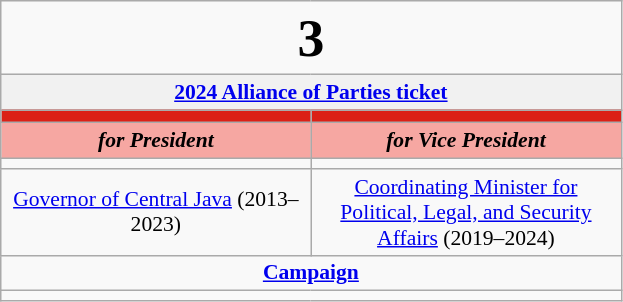<table class="wikitable" style="font-size:90%; text-align:center;">
<tr>
<td colspan=2><big><big><big><big><big><strong>3</strong></big></big></big></big></big></td>
</tr>
<tr>
<td colspan=2 style="background:#f1f1f1;"><strong><a href='#'>2024 Alliance of Parties ticket</a></strong></td>
</tr>
<tr>
<th style="font-size:135%; background:#DB2016;"><a href='#'></a></th>
<th style="font-size:135%; background:#DB2016;"><a href='#'></a></th>
</tr>
<tr style="color:#000; font-size:100%; background:#F6A7A2;">
<td style="width:3em; width:200px;"><strong><em>for President</em></strong></td>
<td style="width:3em; width:200px;"><strong><em>for Vice President</em></strong></td>
</tr>
<tr>
<td></td>
<td></td>
</tr>
<tr>
<td><a href='#'>Governor of Central Java</a> (2013–2023)</td>
<td><a href='#'>Coordinating Minister for Political, Legal, and Security Affairs</a> (2019–2024)</td>
</tr>
<tr>
<td colspan=2><strong><a href='#'>Campaign</a></strong></td>
</tr>
<tr>
<td colspan=2></td>
</tr>
</table>
